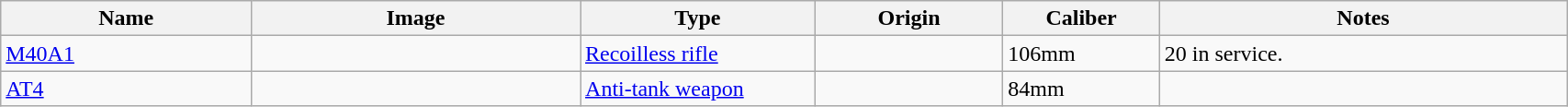<table class="wikitable" style="width:90%;">
<tr>
<th width=16%>Name</th>
<th width=21%>Image</th>
<th width=15%>Type</th>
<th width=12%>Origin</th>
<th width=10%>Caliber</th>
<th width=26%>Notes</th>
</tr>
<tr>
<td><a href='#'>M40A1</a></td>
<td></td>
<td><a href='#'>Recoilless rifle</a></td>
<td></td>
<td>106mm</td>
<td>20 in service.</td>
</tr>
<tr>
<td><a href='#'>AT4</a></td>
<td></td>
<td><a href='#'>Anti-tank weapon</a></td>
<td></td>
<td>84mm</td>
<td></td>
</tr>
</table>
